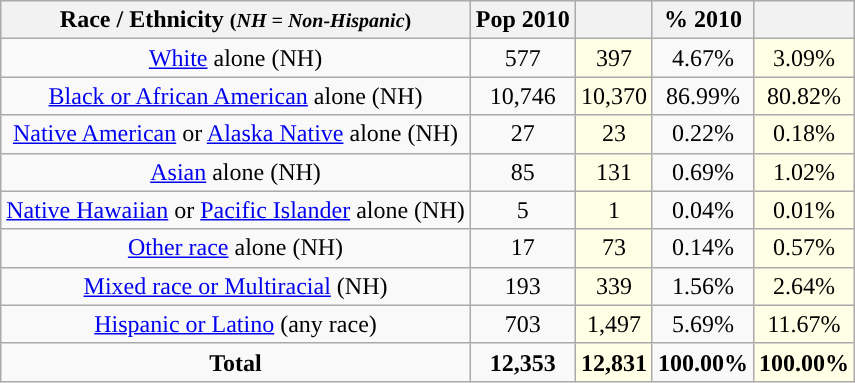<table class="wikitable" style="text-align:center;">
<tr>
<th>Race / Ethnicity <small>(<em>NH = Non-Hispanic</em>)</small></th>
<th>Pop 2010</th>
<th></th>
<th>% 2010</th>
<th></th>
</tr>
<tr>
<td><a href='#'>White</a> alone (NH)</td>
<td>577</td>
<td style='background: #ffffe6;'>397</td>
<td>4.67%</td>
<td style='background: #ffffe6;'>3.09%</td>
</tr>
<tr>
<td><a href='#'>Black or African American</a> alone (NH)</td>
<td>10,746</td>
<td style='background: #ffffe6;'>10,370</td>
<td>86.99%</td>
<td style='background: #ffffe6;'>80.82%</td>
</tr>
<tr>
<td><a href='#'>Native American</a> or <a href='#'>Alaska Native</a> alone (NH)</td>
<td>27</td>
<td style='background: #ffffe6;'>23</td>
<td>0.22%</td>
<td style='background: #ffffe6;'>0.18%</td>
</tr>
<tr>
<td><a href='#'>Asian</a> alone (NH)</td>
<td>85</td>
<td style='background: #ffffe6;'>131</td>
<td>0.69%</td>
<td style='background: #ffffe6;'>1.02%</td>
</tr>
<tr>
<td><a href='#'>Native Hawaiian</a> or <a href='#'>Pacific Islander</a> alone (NH)</td>
<td>5</td>
<td style='background: #ffffe6;'>1</td>
<td>0.04%</td>
<td style='background: #ffffe6;'>0.01%</td>
</tr>
<tr>
<td><a href='#'>Other race</a> alone (NH)</td>
<td>17</td>
<td style='background: #ffffe6;'>73</td>
<td>0.14%</td>
<td style='background: #ffffe6;'>0.57%</td>
</tr>
<tr>
<td><a href='#'>Mixed race or Multiracial</a> (NH)</td>
<td>193</td>
<td style='background: #ffffe6;'>339</td>
<td>1.56%</td>
<td style='background: #ffffe6;'>2.64%</td>
</tr>
<tr>
<td><a href='#'>Hispanic or Latino</a> (any race)</td>
<td>703</td>
<td style='background: #ffffe6;'>1,497</td>
<td>5.69%</td>
<td style='background: #ffffe6;'>11.67%</td>
</tr>
<tr>
<td><strong>Total</strong></td>
<td><strong>12,353</strong></td>
<td style='background: #ffffe6;'><strong>12,831</strong></td>
<td><strong>100.00%</strong></td>
<td style='background: #ffffe6;'><strong>100.00%</strong></td>
</tr>
</table>
